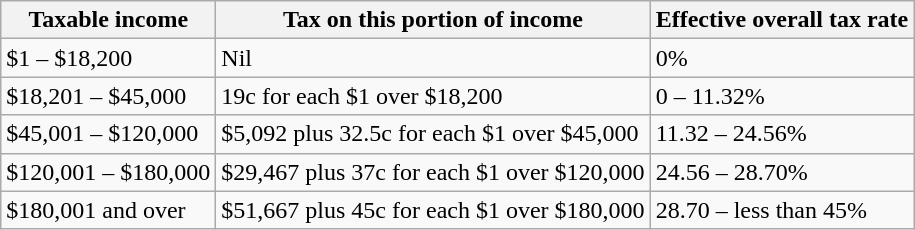<table class="wikitable">
<tr>
<th>Taxable income</th>
<th>Tax on this portion of income</th>
<th>Effective overall tax rate</th>
</tr>
<tr>
<td>$1 – $18,200</td>
<td>Nil</td>
<td>0%</td>
</tr>
<tr>
<td>$18,201 – $45,000</td>
<td>19c for each $1 over $18,200</td>
<td>0 – 11.32%</td>
</tr>
<tr>
<td>$45,001 – $120,000</td>
<td>$5,092 plus 32.5c for each $1 over $45,000</td>
<td>11.32 – 24.56%</td>
</tr>
<tr>
<td>$120,001 – $180,000</td>
<td>$29,467 plus 37c for each $1 over $120,000</td>
<td>24.56 – 28.70%</td>
</tr>
<tr>
<td>$180,001 and over</td>
<td>$51,667 plus 45c for each $1 over $180,000</td>
<td>28.70 – less than 45%</td>
</tr>
</table>
